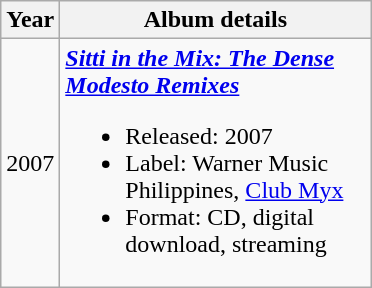<table class="wikitable">
<tr>
<th>Year</th>
<th style="width:200px;">Album details</th>
</tr>
<tr>
<td>2007</td>
<td><strong><em><a href='#'>Sitti in the Mix: The Dense Modesto Remixes</a></em></strong><br><ul><li>Released: 2007</li><li>Label: Warner Music Philippines, <a href='#'>Club Myx</a></li><li>Format: CD, digital download, streaming</li></ul></td>
</tr>
</table>
